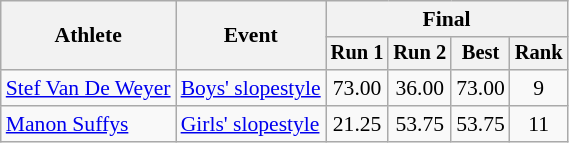<table class="wikitable" style="font-size:90%">
<tr>
<th rowspan=2>Athlete</th>
<th rowspan=2>Event</th>
<th colspan=5>Final</th>
</tr>
<tr style="font-size:95%">
<th>Run 1</th>
<th>Run 2</th>
<th>Best</th>
<th>Rank</th>
</tr>
<tr align=center>
<td align=left><a href='#'>Stef Van De Weyer</a></td>
<td align=left><a href='#'>Boys' slopestyle</a></td>
<td>73.00</td>
<td>36.00</td>
<td>73.00</td>
<td>9</td>
</tr>
<tr align=center>
<td align=left><a href='#'>Manon Suffys</a></td>
<td align=left><a href='#'>Girls' slopestyle</a></td>
<td>21.25</td>
<td>53.75</td>
<td>53.75</td>
<td>11</td>
</tr>
</table>
